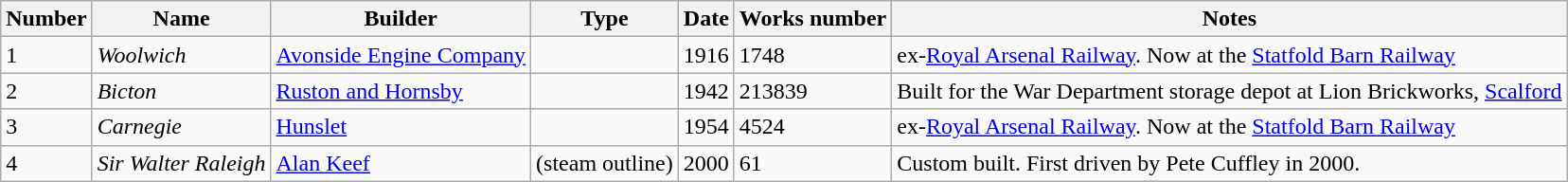<table class="wikitable">
<tr>
<th>Number</th>
<th>Name</th>
<th>Builder</th>
<th>Type</th>
<th>Date</th>
<th>Works number</th>
<th>Notes</th>
</tr>
<tr>
<td>1</td>
<td><em>Woolwich</em></td>
<td><a href='#'>Avonside Engine Company</a></td>
<td></td>
<td>1916</td>
<td>1748</td>
<td>ex-<a href='#'>Royal Arsenal Railway</a>. Now at the <a href='#'>Statfold Barn Railway</a></td>
</tr>
<tr>
<td>2</td>
<td><em>Bicton</em></td>
<td><a href='#'>Ruston and Hornsby</a></td>
<td></td>
<td>1942</td>
<td>213839</td>
<td>Built for the War Department storage depot at Lion Brickworks, <a href='#'>Scalford</a></td>
</tr>
<tr>
<td>3</td>
<td><em>Carnegie</em></td>
<td><a href='#'>Hunslet</a></td>
<td></td>
<td>1954</td>
<td>4524</td>
<td>ex-<a href='#'>Royal Arsenal Railway</a>. Now at the <a href='#'>Statfold Barn Railway</a></td>
</tr>
<tr>
<td>4</td>
<td><em>Sir Walter Raleigh</em></td>
<td><a href='#'>Alan Keef</a></td>
<td> (steam outline)</td>
<td>2000</td>
<td>61</td>
<td>Custom built. First driven by Pete Cuffley in 2000.</td>
</tr>
</table>
